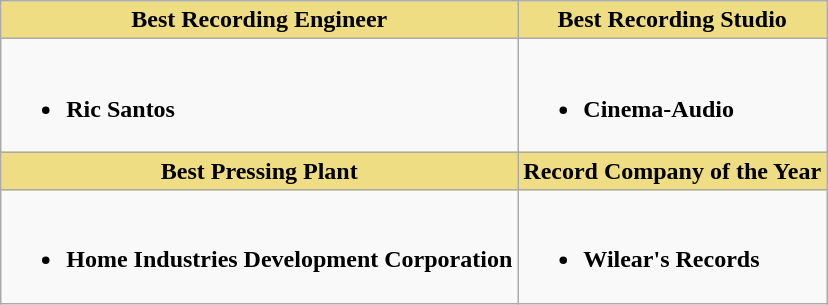<table class="wikitable">
<tr>
<th style="background:#EEDD82;" ! width:50%">Best Recording Engineer</th>
<th style="background:#EEDD82;" ! width:50%">Best Recording Studio</th>
</tr>
<tr>
<td valign="top"><br><ul><li><strong>Ric Santos</strong></li></ul></td>
<td valign="top"><br><ul><li><strong>Cinema-Audio</strong></li></ul></td>
</tr>
<tr>
<th style="background:#EEDD82;" ! width:50%">Best Pressing Plant</th>
<th style="background:#EEDD82;" ! width:50%">Record Company of the Year</th>
</tr>
<tr>
<td valign="top"><br><ul><li><strong>Home Industries Development Corporation</strong></li></ul></td>
<td valign="top"><br><ul><li><strong>Wilear's Records</strong></li></ul></td>
</tr>
</table>
